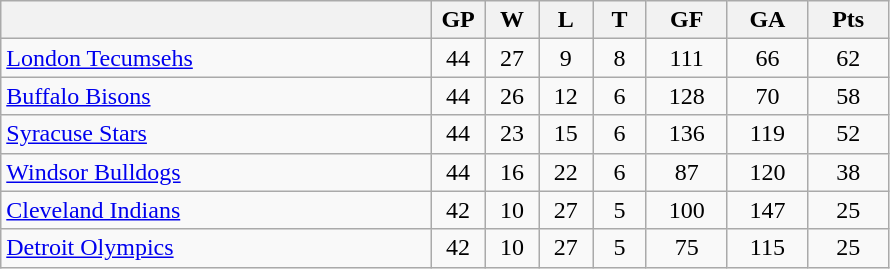<table class="wikitable">
<tr>
<th width="40%"></th>
<th width="5%">GP</th>
<th width="5%">W</th>
<th width="5%">L</th>
<th width="5%">T</th>
<th width="7.5%">GF</th>
<th width="7.5%">GA</th>
<th width="7.5%">Pts</th>
</tr>
<tr align="center">
<td align="left"><a href='#'>London Tecumsehs</a></td>
<td>44</td>
<td>27</td>
<td>9</td>
<td>8</td>
<td>111</td>
<td>66</td>
<td>62</td>
</tr>
<tr align="center">
<td align="left"><a href='#'>Buffalo Bisons</a></td>
<td>44</td>
<td>26</td>
<td>12</td>
<td>6</td>
<td>128</td>
<td>70</td>
<td>58</td>
</tr>
<tr align="center">
<td align="left"><a href='#'>Syracuse Stars</a></td>
<td>44</td>
<td>23</td>
<td>15</td>
<td>6</td>
<td>136</td>
<td>119</td>
<td>52</td>
</tr>
<tr align="center">
<td align="left"><a href='#'>Windsor Bulldogs</a></td>
<td>44</td>
<td>16</td>
<td>22</td>
<td>6</td>
<td>87</td>
<td>120</td>
<td>38</td>
</tr>
<tr align="center">
<td align="left"><a href='#'>Cleveland Indians</a></td>
<td>42</td>
<td>10</td>
<td>27</td>
<td>5</td>
<td>100</td>
<td>147</td>
<td>25</td>
</tr>
<tr align="center">
<td align="left"><a href='#'>Detroit Olympics</a></td>
<td>42</td>
<td>10</td>
<td>27</td>
<td>5</td>
<td>75</td>
<td>115</td>
<td>25</td>
</tr>
</table>
